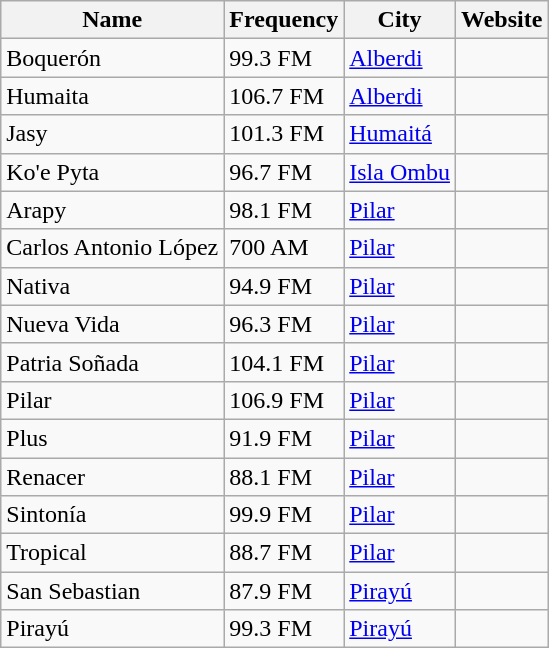<table class="wikitable sortable">
<tr>
<th>Name</th>
<th>Frequency</th>
<th>City</th>
<th>Website</th>
</tr>
<tr>
<td>Boquerón</td>
<td>99.3 FM</td>
<td><a href='#'>Alberdi</a></td>
<td></td>
</tr>
<tr>
<td>Humaita</td>
<td>106.7 FM</td>
<td><a href='#'>Alberdi</a></td>
<td></td>
</tr>
<tr>
<td>Jasy</td>
<td>101.3 FM</td>
<td><a href='#'>Humaitá</a></td>
<td></td>
</tr>
<tr>
<td>Ko'e Pyta</td>
<td>96.7 FM</td>
<td><a href='#'>Isla Ombu</a></td>
<td></td>
</tr>
<tr>
<td>Arapy</td>
<td>98.1 FM</td>
<td><a href='#'>Pilar</a></td>
<td></td>
</tr>
<tr>
<td>Carlos Antonio López</td>
<td>700 AM</td>
<td><a href='#'>Pilar</a></td>
<td></td>
</tr>
<tr>
<td>Nativa</td>
<td>94.9 FM</td>
<td><a href='#'>Pilar</a></td>
<td></td>
</tr>
<tr>
<td>Nueva Vida</td>
<td>96.3 FM</td>
<td><a href='#'>Pilar</a></td>
<td></td>
</tr>
<tr>
<td>Patria Soñada</td>
<td>104.1 FM</td>
<td><a href='#'>Pilar</a></td>
<td></td>
</tr>
<tr>
<td>Pilar</td>
<td>106.9 FM</td>
<td><a href='#'>Pilar</a></td>
<td></td>
</tr>
<tr>
<td>Plus</td>
<td>91.9 FM</td>
<td><a href='#'>Pilar</a></td>
<td></td>
</tr>
<tr>
<td>Renacer</td>
<td>88.1 FM</td>
<td><a href='#'>Pilar</a></td>
<td></td>
</tr>
<tr>
<td>Sintonía</td>
<td>99.9 FM</td>
<td><a href='#'>Pilar</a></td>
<td></td>
</tr>
<tr>
<td>Tropical</td>
<td>88.7 FM</td>
<td><a href='#'>Pilar</a></td>
<td></td>
</tr>
<tr>
<td>San Sebastian</td>
<td>87.9 FM</td>
<td><a href='#'>Pirayú</a></td>
<td></td>
</tr>
<tr>
<td>Pirayú</td>
<td>99.3 FM</td>
<td><a href='#'>Pirayú</a></td>
<td></td>
</tr>
</table>
